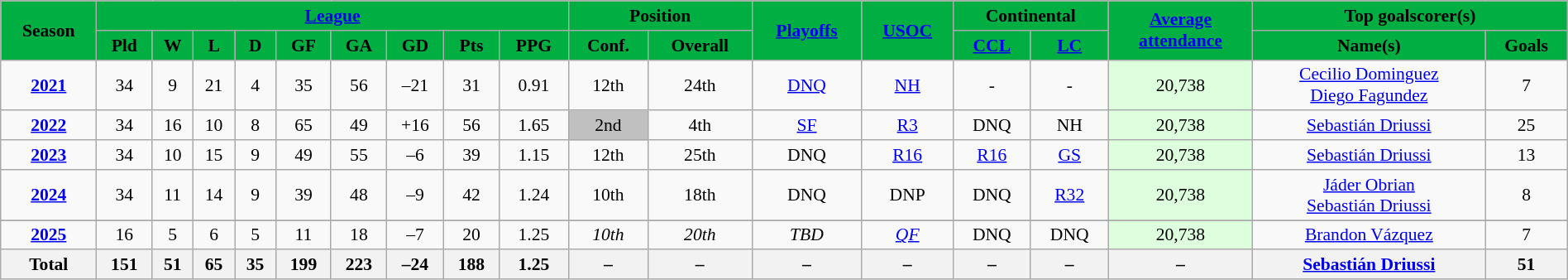<table class="wikitable" width=100% style="font-size:90%; text-align:center;">
<tr style="background:#f0f6ff;">
<th style="background-color:#00AE42; color:#000000" rowspan=2>Season</th>
<th style="background-color:#00AE42; color:#000000" colspan=9><a href='#'>League</a></th>
<th style="background-color:#00AE42; color:#000000" colspan=2>Position</th>
<th style="background-color:#00AE42; color:#000000" rowspan=2><a href='#'>Playoffs</a></th>
<th style="background-color:#00AE42; color:#000000" rowspan=2><a href='#'>USOC</a></th>
<th style="background-color:#00AE42; color:#000000" colspan=2>Continental</th>
<th style="background-color:#00AE42; color:#000000" rowspan=2><a href='#'>Average <br> attendance</a></th>
<th style="background-color:#00AE42; color:#000000" colspan=2>Top goalscorer(s)</th>
</tr>
<tr>
<th style="background-color:#00AE42; color:#000000">Pld</th>
<th style="background-color:#00AE42; color:#000000">W</th>
<th style="background-color:#00AE42; color:#000000">L</th>
<th style="background-color:#00AE42; color:#000000">D</th>
<th style="background-color:#00AE42; color:#000000">GF</th>
<th style="background-color:#00AE42; color:#000000">GA</th>
<th style="background-color:#00AE42; color:#000000">GD</th>
<th style="background-color:#00AE42; color:#000000">Pts</th>
<th style="background-color:#00AE42; color:#000000">PPG</th>
<th style="background-color:#00AE42; color:#000000">Conf.</th>
<th style="background-color:#00AE42; color:#000000">Overall</th>
<th style="background-color:#00AE42; color:#000000"><a href='#'>CCL</a></th>
<th style="background-color:#00AE42; color:#000000"><a href='#'>LC</a></th>
<th style="background-color:#00AE42; color:#000000">Name(s)</th>
<th style="background-color:#00AE42; color:#000000">Goals</th>
</tr>
<tr>
<td><strong><a href='#'>2021</a></strong></td>
<td>34</td>
<td>9</td>
<td>21</td>
<td>4</td>
<td>35</td>
<td>56</td>
<td>–21</td>
<td>31</td>
<td>0.91</td>
<td>12th</td>
<td>24th</td>
<td><a href='#'>DNQ</a></td>
<td><a href='#'>NH</a></td>
<td>-</td>
<td>-</td>
<td style="background:#dfd;">20,738</td>
<td> <a href='#'>Cecilio Dominguez</a><br> <a href='#'>Diego Fagundez</a></td>
<td>7</td>
</tr>
<tr>
<td><strong><a href='#'>2022</a></strong></td>
<td>34</td>
<td>16</td>
<td>10</td>
<td>8</td>
<td>65</td>
<td>49</td>
<td>+16</td>
<td>56</td>
<td>1.65</td>
<td bgcolor=silver>2nd</td>
<td>4th</td>
<td><a href='#'>SF</a></td>
<td><a href='#'>R3</a></td>
<td>DNQ</td>
<td>NH</td>
<td style="background:#dfd;">20,738</td>
<td> <a href='#'>Sebastián Driussi</a></td>
<td>25</td>
</tr>
<tr>
<td><strong><a href='#'>2023</a></strong></td>
<td>34</td>
<td>10</td>
<td>15</td>
<td>9</td>
<td>49</td>
<td>55</td>
<td>–6</td>
<td>39</td>
<td>1.15</td>
<td>12th</td>
<td>25th</td>
<td>DNQ</td>
<td><a href='#'>R16</a></td>
<td><a href='#'>R16</a></td>
<td><a href='#'>GS</a></td>
<td style="background:#dfd;">20,738</td>
<td> <a href='#'>Sebastián Driussi</a></td>
<td>13</td>
</tr>
<tr>
<td><strong><a href='#'>2024</a></strong></td>
<td>34</td>
<td>11</td>
<td>14</td>
<td>9</td>
<td>39</td>
<td>48</td>
<td>–9</td>
<td>42</td>
<td>1.24</td>
<td>10th</td>
<td>18th</td>
<td>DNQ</td>
<td>DNP</td>
<td>DNQ</td>
<td><a href='#'>R32</a></td>
<td style="background:#dfd;">20,738</td>
<td> <a href='#'>Jáder Obrian</a><br> <a href='#'>Sebastián Driussi</a></td>
<td>8</td>
</tr>
<tr>
</tr>
<tr>
<td><strong><a href='#'>2025</a></strong></td>
<td>16</td>
<td>5</td>
<td>6</td>
<td>5</td>
<td>11</td>
<td>18</td>
<td>–7</td>
<td>20</td>
<td>1.25</td>
<td><em>10th</em></td>
<td><em>20th</em></td>
<td><em>TBD</em></td>
<td><em><a href='#'>QF</a></em></td>
<td>DNQ</td>
<td>DNQ</td>
<td style="background:#dfd;">20,738</td>
<td> <a href='#'>Brandon Vázquez</a></td>
<td>7</td>
</tr>
<tr>
<th>Total</th>
<th>151 </th>
<th>51 </th>
<th>65 </th>
<th>35 </th>
<th>199 </th>
<th>223 </th>
<th>–24 </th>
<th>188 </th>
<th>1.25 </th>
<th>–</th>
<th>–</th>
<th>–</th>
<th>–</th>
<th>–</th>
<th>–</th>
<th>–</th>
<th> <a href='#'>Sebastián Driussi</a> </th>
<th>51 </th>
</tr>
</table>
